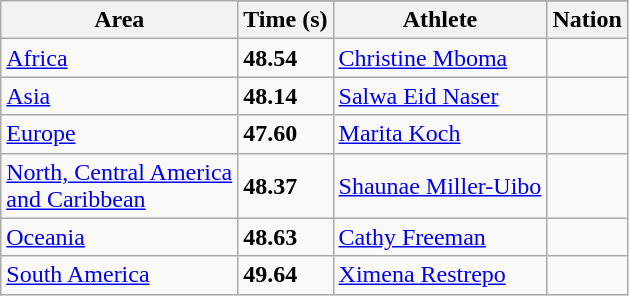<table class="wikitable">
<tr>
<th rowspan=2>Area</th>
</tr>
<tr>
<th>Time (s)</th>
<th>Athlete</th>
<th>Nation</th>
</tr>
<tr>
<td><a href='#'>Africa</a> </td>
<td><strong>48.54</strong></td>
<td><a href='#'>Christine Mboma</a></td>
<td></td>
</tr>
<tr>
<td><a href='#'>Asia</a> </td>
<td><strong>48.14</strong></td>
<td><a href='#'>Salwa Eid Naser</a></td>
<td></td>
</tr>
<tr>
<td><a href='#'>Europe</a> </td>
<td><strong>47.60</strong> </td>
<td><a href='#'>Marita Koch</a></td>
<td></td>
</tr>
<tr>
<td><a href='#'>North, Central America<br> and Caribbean</a> </td>
<td><strong>48.37</strong></td>
<td><a href='#'>Shaunae Miller-Uibo</a></td>
<td></td>
</tr>
<tr>
<td><a href='#'>Oceania</a> </td>
<td><strong>48.63</strong></td>
<td><a href='#'>Cathy Freeman</a></td>
<td></td>
</tr>
<tr>
<td><a href='#'>South America</a> </td>
<td><strong>49.64</strong></td>
<td><a href='#'>Ximena Restrepo</a></td>
<td></td>
</tr>
</table>
